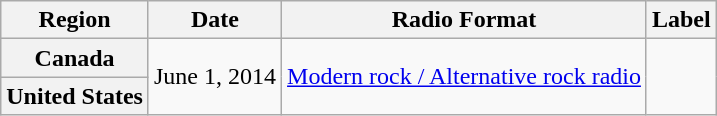<table class="wikitable plainrowheaders">
<tr>
<th>Region</th>
<th>Date</th>
<th>Radio Format</th>
<th>Label</th>
</tr>
<tr>
<th scope="row">Canada</th>
<td rowspan="2">June 1, 2014</td>
<td rowspan="2"><a href='#'>Modern rock / Alternative rock radio</a></td>
<td rowspan="2"></td>
</tr>
<tr>
<th scope="row">United States</th>
</tr>
</table>
